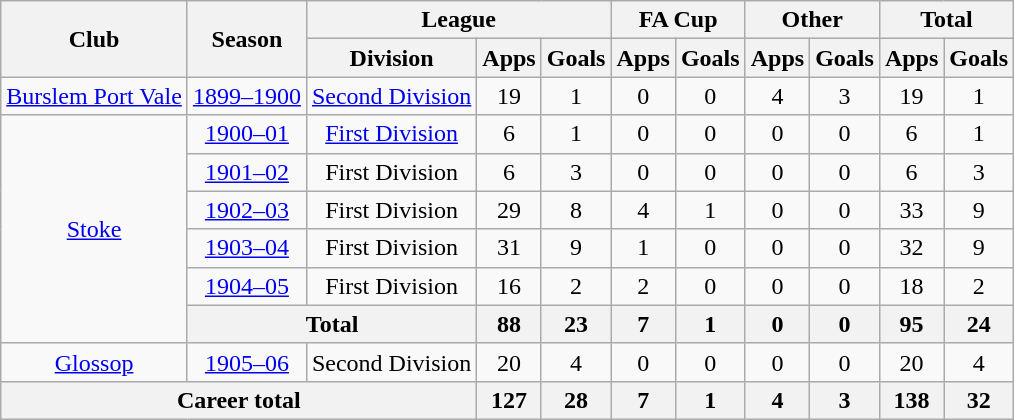<table class="wikitable" style="text-align: center;">
<tr>
<th rowspan="2">Club</th>
<th rowspan="2">Season</th>
<th colspan="3">League</th>
<th colspan="2">FA Cup</th>
<th colspan="2">Other</th>
<th colspan="2">Total</th>
</tr>
<tr>
<th>Division</th>
<th>Apps</th>
<th>Goals</th>
<th>Apps</th>
<th>Goals</th>
<th>Apps</th>
<th>Goals</th>
<th>Apps</th>
<th>Goals</th>
</tr>
<tr>
<td><a href='#'>Burslem Port Vale</a></td>
<td><a href='#'>1899–1900</a></td>
<td><a href='#'>Second Division</a></td>
<td>19</td>
<td>1</td>
<td>0</td>
<td>0</td>
<td>4</td>
<td>3</td>
<td>19</td>
<td>1</td>
</tr>
<tr>
<td rowspan="6"><a href='#'>Stoke</a></td>
<td><a href='#'>1900–01</a></td>
<td><a href='#'>First Division</a></td>
<td>6</td>
<td>1</td>
<td>0</td>
<td>0</td>
<td>0</td>
<td>0</td>
<td>6</td>
<td>1</td>
</tr>
<tr>
<td><a href='#'>1901–02</a></td>
<td>First Division</td>
<td>6</td>
<td>3</td>
<td>0</td>
<td>0</td>
<td>0</td>
<td>0</td>
<td>6</td>
<td>3</td>
</tr>
<tr>
<td><a href='#'>1902–03</a></td>
<td>First Division</td>
<td>29</td>
<td>8</td>
<td>4</td>
<td>1</td>
<td>0</td>
<td>0</td>
<td>33</td>
<td>9</td>
</tr>
<tr>
<td><a href='#'>1903–04</a></td>
<td>First Division</td>
<td>31</td>
<td>9</td>
<td>1</td>
<td>0</td>
<td>0</td>
<td>0</td>
<td>32</td>
<td>9</td>
</tr>
<tr>
<td><a href='#'>1904–05</a></td>
<td>First Division</td>
<td>16</td>
<td>2</td>
<td>2</td>
<td>0</td>
<td>0</td>
<td>0</td>
<td>18</td>
<td>2</td>
</tr>
<tr>
<th colspan="2">Total</th>
<th>88</th>
<th>23</th>
<th>7</th>
<th>1</th>
<th>0</th>
<th>0</th>
<th>95</th>
<th>24</th>
</tr>
<tr>
<td><a href='#'>Glossop</a></td>
<td><a href='#'>1905–06</a></td>
<td>Second Division</td>
<td>20</td>
<td>4</td>
<td>0</td>
<td>0</td>
<td>0</td>
<td>0</td>
<td>20</td>
<td>4</td>
</tr>
<tr>
<th colspan="3">Career total</th>
<th>127</th>
<th>28</th>
<th>7</th>
<th>1</th>
<th>4</th>
<th>3</th>
<th>138</th>
<th>32</th>
</tr>
</table>
